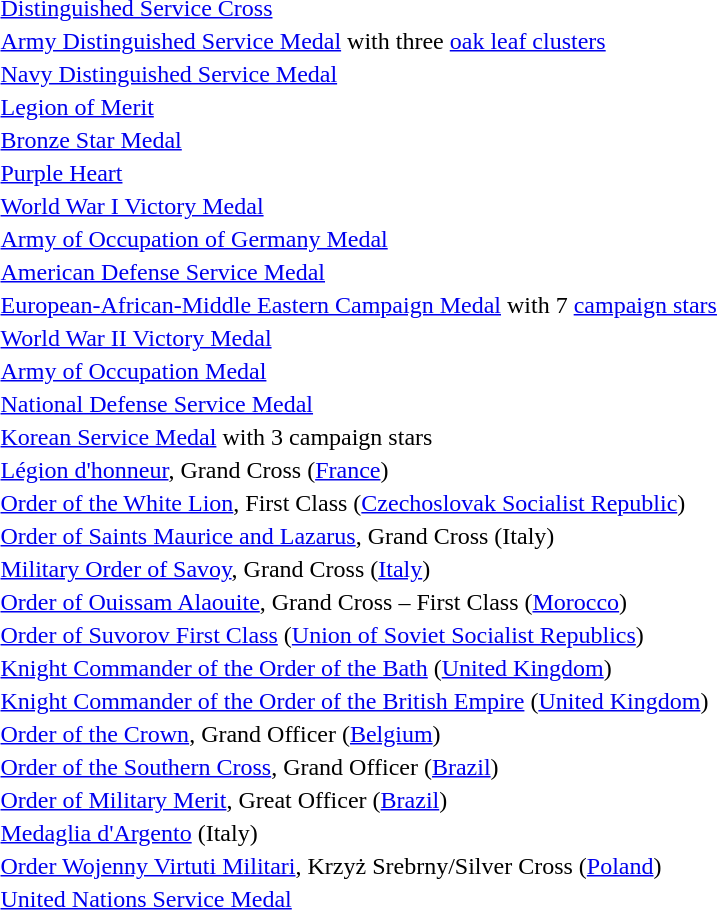<table>
<tr>
<td></td>
<td><a href='#'>Distinguished Service Cross</a></td>
</tr>
<tr>
<td></td>
<td><a href='#'>Army Distinguished Service Medal</a> with three <a href='#'>oak leaf clusters</a></td>
</tr>
<tr>
<td></td>
<td><a href='#'>Navy Distinguished Service Medal</a></td>
</tr>
<tr>
<td></td>
<td><a href='#'>Legion of Merit</a></td>
</tr>
<tr>
<td></td>
<td><a href='#'>Bronze Star Medal</a></td>
</tr>
<tr>
<td></td>
<td><a href='#'>Purple Heart</a></td>
</tr>
<tr>
<td></td>
<td><a href='#'>World War I Victory Medal</a></td>
</tr>
<tr>
<td></td>
<td><a href='#'>Army of Occupation of Germany Medal</a></td>
</tr>
<tr>
<td></td>
<td><a href='#'>American Defense Service Medal</a></td>
</tr>
<tr>
<td></td>
<td><a href='#'>European-African-Middle Eastern Campaign Medal</a> with 7 <a href='#'>campaign stars</a></td>
</tr>
<tr>
<td></td>
<td><a href='#'>World War II Victory Medal</a></td>
</tr>
<tr>
<td></td>
<td><a href='#'>Army of Occupation Medal</a></td>
</tr>
<tr>
<td></td>
<td><a href='#'>National Defense Service Medal</a></td>
</tr>
<tr>
<td></td>
<td><a href='#'>Korean Service Medal</a> with 3 campaign stars</td>
</tr>
<tr>
<td></td>
<td><a href='#'>Légion d'honneur</a>, Grand Cross (<a href='#'>France</a>)</td>
</tr>
<tr>
<td></td>
<td><a href='#'>Order of the White Lion</a>, First Class (<a href='#'>Czechoslovak Socialist Republic</a>)</td>
</tr>
<tr>
<td></td>
<td><a href='#'>Order of Saints Maurice and Lazarus</a>, Grand Cross (Italy)</td>
</tr>
<tr>
<td></td>
<td><a href='#'>Military Order of Savoy</a>, Grand Cross (<a href='#'>Italy</a>)</td>
</tr>
<tr>
<td></td>
<td><a href='#'>Order of Ouissam Alaouite</a>, Grand Cross – First Class (<a href='#'>Morocco</a>)</td>
</tr>
<tr>
<td></td>
<td><a href='#'>Order of Suvorov First Class</a> (<a href='#'>Union of Soviet Socialist Republics</a>)</td>
</tr>
<tr>
<td></td>
<td><a href='#'>Knight Commander of the Order of the Bath</a> (<a href='#'>United Kingdom</a>)</td>
</tr>
<tr>
<td></td>
<td><a href='#'>Knight Commander of the Order of the British Empire</a> (<a href='#'>United Kingdom</a>)</td>
</tr>
<tr>
<td></td>
<td><a href='#'>Order of the Crown</a>, Grand Officer (<a href='#'>Belgium</a>)</td>
</tr>
<tr>
<td></td>
<td><a href='#'>Order of the Southern Cross</a>, Grand Officer (<a href='#'>Brazil</a>)</td>
</tr>
<tr>
<td></td>
<td><a href='#'>Order of Military Merit</a>, Great  Officer (<a href='#'>Brazil</a>)</td>
</tr>
<tr>
<td></td>
<td><a href='#'>Medaglia d'Argento</a> (Italy)</td>
</tr>
<tr>
<td></td>
<td><a href='#'>Order Wojenny Virtuti Militari</a>, Krzyż Srebrny/Silver Cross (<a href='#'>Poland</a>)</td>
</tr>
<tr>
<td></td>
<td><a href='#'>United Nations Service Medal</a></td>
</tr>
</table>
